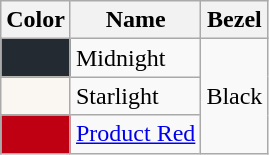<table class="wikitable">
<tr>
<th>Color</th>
<th>Name</th>
<th>Bezel </th>
</tr>
<tr>
<td bgcolor="232A31"></td>
<td>Midnight</td>
<td rowspan="3">Black</td>
</tr>
<tr>
<td bgcolor="FAF6F2"></td>
<td>Starlight</td>
</tr>
<tr>
<td bgcolor="BF0013"></td>
<td><a href='#'>Product Red</a></td>
</tr>
</table>
